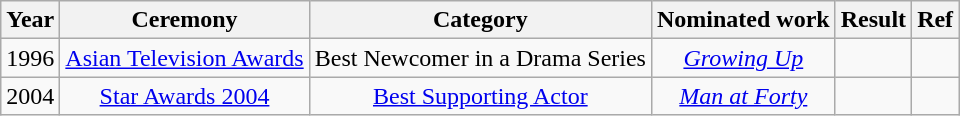<table class="wikitable sortable" style="text-align: center;">
<tr>
<th>Year</th>
<th>Ceremony</th>
<th>Category</th>
<th>Nominated work</th>
<th>Result</th>
<th class="unsortable">Ref</th>
</tr>
<tr>
<td>1996</td>
<td><a href='#'>Asian Television Awards</a></td>
<td>Best Newcomer in a Drama Series</td>
<td><em><a href='#'>Growing Up</a></em><br></td>
<td></td>
<td></td>
</tr>
<tr>
<td>2004</td>
<td><a href='#'>Star Awards 2004</a></td>
<td><a href='#'>Best Supporting Actor</a></td>
<td><em><a href='#'>Man at Forty</a></em><br></td>
<td></td>
<td></td>
</tr>
</table>
